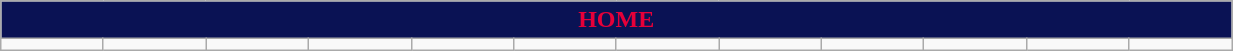<table class="wikitable collapsible collapsed" style="width:65%">
<tr>
<th colspan=12 ! style="color:#E60039; background:#0A1254">HOME</th>
</tr>
<tr>
<td></td>
<td></td>
<td></td>
<td></td>
<td></td>
<td></td>
<td></td>
<td></td>
<td></td>
<td></td>
<td></td>
<td></td>
</tr>
</table>
